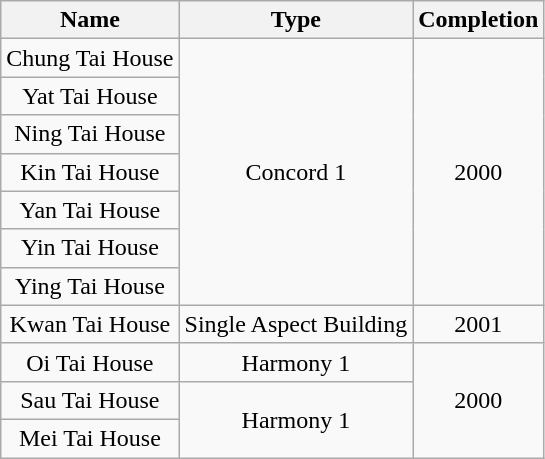<table class="wikitable" style="text-align: center">
<tr>
<th>Name</th>
<th>Type</th>
<th>Completion</th>
</tr>
<tr>
<td>Chung Tai House</td>
<td rowspan="7">Concord 1</td>
<td rowspan="7">2000</td>
</tr>
<tr>
<td>Yat Tai House</td>
</tr>
<tr>
<td>Ning Tai House</td>
</tr>
<tr>
<td>Kin Tai House</td>
</tr>
<tr>
<td>Yan Tai House</td>
</tr>
<tr>
<td>Yin Tai House</td>
</tr>
<tr>
<td>Ying Tai House</td>
</tr>
<tr>
<td>Kwan Tai House</td>
<td>Single Aspect Building</td>
<td>2001</td>
</tr>
<tr>
<td>Oi Tai House</td>
<td>Harmony 1</td>
<td rowspan="3">2000</td>
</tr>
<tr>
<td>Sau Tai House</td>
<td rowspan="2">Harmony 1</td>
</tr>
<tr>
<td>Mei Tai House</td>
</tr>
</table>
